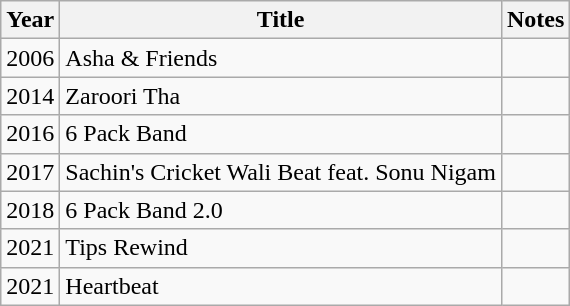<table class="wikitable sortable">
<tr>
<th>Year</th>
<th>Title</th>
<th>Notes</th>
</tr>
<tr>
<td>2006</td>
<td>Asha & Friends</td>
<td></td>
</tr>
<tr>
<td>2014</td>
<td>Zaroori Tha</td>
<td></td>
</tr>
<tr>
<td>2016</td>
<td>6 Pack Band</td>
<td></td>
</tr>
<tr>
<td>2017</td>
<td>Sachin's Cricket Wali Beat feat. Sonu Nigam</td>
<td></td>
</tr>
<tr>
<td>2018</td>
<td>6 Pack Band 2.0</td>
<td></td>
</tr>
<tr>
<td>2021</td>
<td>Tips Rewind</td>
<td></td>
</tr>
<tr>
<td>2021</td>
<td>Heartbeat</td>
<td></td>
</tr>
</table>
